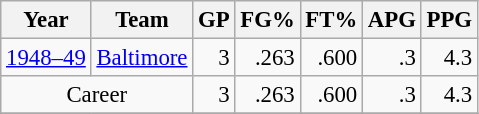<table class="wikitable sortable" style="font-size:95%; text-align:right;">
<tr>
<th>Year</th>
<th>Team</th>
<th>GP</th>
<th>FG%</th>
<th>FT%</th>
<th>APG</th>
<th>PPG</th>
</tr>
<tr>
<td style="text-align:left;"><a href='#'>1948–49</a></td>
<td style="text-align:left;"><a href='#'>Baltimore</a></td>
<td>3</td>
<td>.263</td>
<td>.600</td>
<td>.3</td>
<td>4.3</td>
</tr>
<tr>
<td style="text-align:center;" colspan="2">Career</td>
<td>3</td>
<td>.263</td>
<td>.600</td>
<td>.3</td>
<td>4.3</td>
</tr>
<tr>
</tr>
</table>
